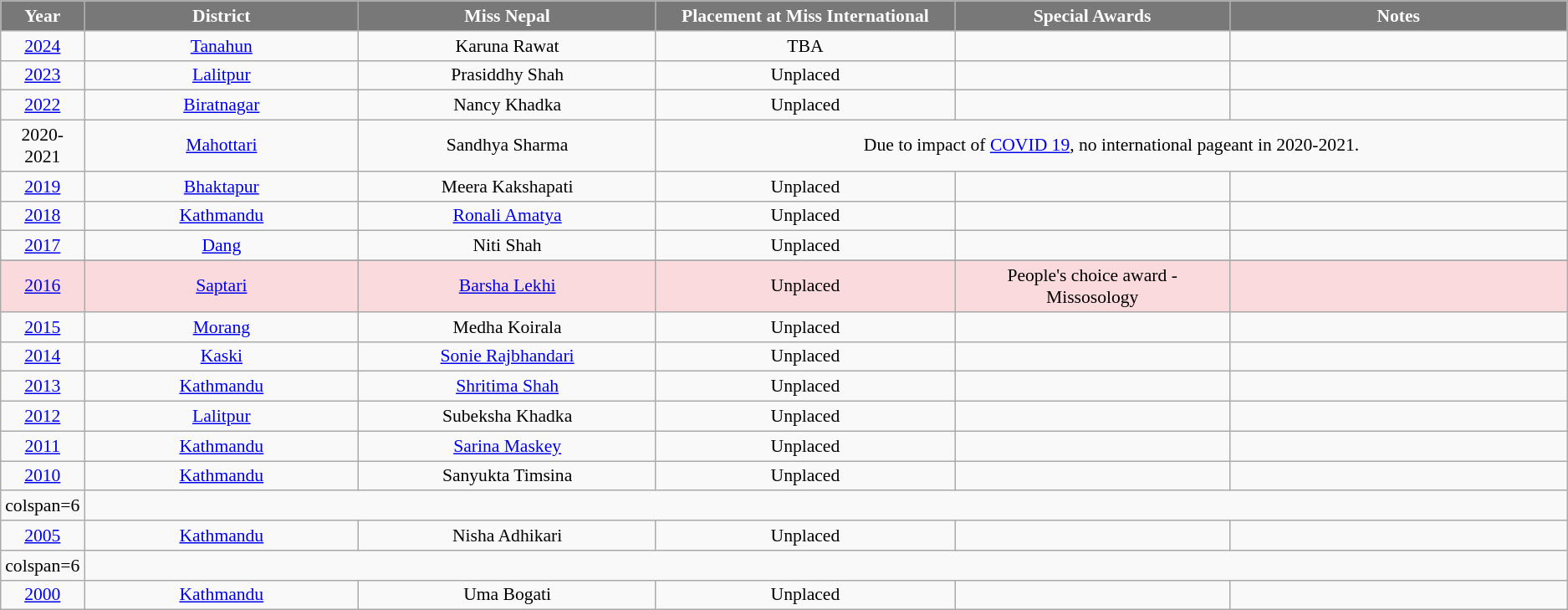<table class="wikitable" style="font-size: 90%; text-align:center">
<tr>
<th width="60" style="background-color:#787878;color:#FFFFFF;">Year</th>
<th width="230" style="background-color:#787878;color:#FFFFFF;">District</th>
<th width="250" style="background-color:#787878;color:#FFFFFF;">Miss Nepal</th>
<th width="250" style="background-color:#787878;color:#FFFFFF;">Placement at Miss International</th>
<th width="230" style="background-color:#787878;color:#FFFFFF;">Special Awards</th>
<th width="290" style="background-color:#787878;color:#FFFFFF;">Notes</th>
</tr>
<tr>
<td><a href='#'>2024</a></td>
<td><a href='#'>Tanahun</a></td>
<td>Karuna Rawat</td>
<td>TBA</td>
<td></td>
<td></td>
</tr>
<tr>
<td><a href='#'>2023</a></td>
<td><a href='#'>Lalitpur</a></td>
<td>Prasiddhy Shah</td>
<td>Unplaced</td>
<td></td>
<td></td>
</tr>
<tr>
<td><a href='#'>2022</a></td>
<td><a href='#'>Biratnagar</a></td>
<td>Nancy Khadka</td>
<td>Unplaced</td>
<td></td>
<td></td>
</tr>
<tr>
<td>2020-2021</td>
<td><a href='#'>Mahottari</a></td>
<td>Sandhya Sharma</td>
<td colspan="3">Due to impact of <a href='#'>COVID 19</a>, no international pageant in 2020-2021.</td>
</tr>
<tr>
<td><a href='#'>2019</a></td>
<td><a href='#'>Bhaktapur</a></td>
<td>Meera Kakshapati</td>
<td>Unplaced</td>
<td></td>
<td></td>
</tr>
<tr>
<td><a href='#'>2018</a></td>
<td><a href='#'>Kathmandu</a></td>
<td><a href='#'>Ronali Amatya</a></td>
<td>Unplaced</td>
<td></td>
<td></td>
</tr>
<tr>
<td><a href='#'>2017</a></td>
<td><a href='#'>Dang</a></td>
<td>Niti Shah</td>
<td>Unplaced</td>
<td></td>
<td></td>
</tr>
<tr>
</tr>
<tr style="background-color:#FADADD; ">
<td><a href='#'>2016</a></td>
<td><a href='#'>Saptari</a></td>
<td><a href='#'>Barsha Lekhi</a></td>
<td>Unplaced</td>
<td>People's choice award - Missosology</td>
<td></td>
</tr>
<tr>
<td><a href='#'>2015</a></td>
<td><a href='#'>Morang</a></td>
<td>Medha Koirala</td>
<td>Unplaced</td>
<td></td>
<td></td>
</tr>
<tr>
<td><a href='#'>2014</a></td>
<td><a href='#'>Kaski</a></td>
<td><a href='#'>Sonie Rajbhandari</a></td>
<td>Unplaced</td>
<td></td>
<td></td>
</tr>
<tr>
<td><a href='#'>2013</a></td>
<td><a href='#'>Kathmandu</a></td>
<td><a href='#'>Shritima Shah</a></td>
<td>Unplaced</td>
<td></td>
<td></td>
</tr>
<tr>
<td><a href='#'>2012</a></td>
<td><a href='#'>Lalitpur</a></td>
<td>Subeksha Khadka</td>
<td>Unplaced</td>
<td></td>
<td></td>
</tr>
<tr>
<td><a href='#'>2011</a></td>
<td><a href='#'>Kathmandu</a></td>
<td><a href='#'>Sarina Maskey</a></td>
<td>Unplaced</td>
<td></td>
<td></td>
</tr>
<tr>
<td><a href='#'>2010</a></td>
<td><a href='#'>Kathmandu</a></td>
<td>Sanyukta Timsina</td>
<td>Unplaced</td>
<td></td>
<td></td>
</tr>
<tr>
<td>colspan=6 </td>
</tr>
<tr>
<td><a href='#'>2005</a></td>
<td><a href='#'>Kathmandu</a></td>
<td>Nisha Adhikari</td>
<td>Unplaced</td>
<td></td>
<td></td>
</tr>
<tr>
<td>colspan=6 </td>
</tr>
<tr>
<td><a href='#'>2000</a></td>
<td><a href='#'>Kathmandu</a></td>
<td>Uma Bogati</td>
<td>Unplaced</td>
<td></td>
<td></td>
</tr>
</table>
